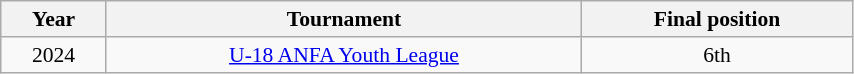<table class="wikitable sortable" style="text-align:center; font-size:90%; width:45%;">
<tr>
<th style="text-align:center; width:"5%";">Year</th>
<th style="text-align:center; width:"20%";">Tournament</th>
<th style="text-align:center; width:"20%";">Final position</th>
</tr>
<tr>
<td>2024</td>
<td><a href='#'>U-18 ANFA Youth League</a></td>
<td>6th</td>
</tr>
</table>
